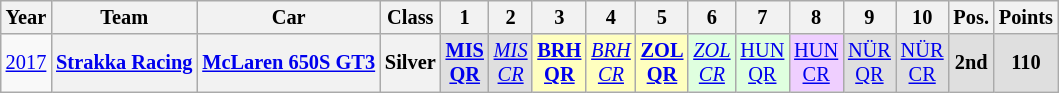<table class="wikitable" border="1" style="text-align:center; font-size:85%;">
<tr>
<th>Year</th>
<th>Team</th>
<th>Car</th>
<th>Class</th>
<th>1</th>
<th>2</th>
<th>3</th>
<th>4</th>
<th>5</th>
<th>6</th>
<th>7</th>
<th>8</th>
<th>9</th>
<th>10</th>
<th>Pos.</th>
<th>Points</th>
</tr>
<tr>
<td><a href='#'>2017</a></td>
<th nowrap><a href='#'>Strakka Racing</a></th>
<th nowrap><a href='#'>McLaren 650S GT3</a></th>
<th>Silver</th>
<td style="background:#DFDFDF;"><strong><a href='#'>MIS<br>QR</a></strong><br></td>
<td style="background:#DFDFDF;"><em><a href='#'>MIS<br>CR</a></em><br></td>
<td style="background:#FFFFBF;"><strong><a href='#'>BRH<br>QR</a></strong><br></td>
<td style="background:#FFFFBF;"><em><a href='#'>BRH<br>CR</a></em><br></td>
<td style="background:#FFFFBF;"><strong><a href='#'>ZOL<br>QR</a></strong><br></td>
<td style="background:#DFFFDF;"><em><a href='#'>ZOL<br>CR</a></em><br></td>
<td style="background:#DFFFDF;"><a href='#'>HUN<br>QR</a><br></td>
<td style="background:#EFCFFF;"><a href='#'>HUN<br>CR</a><br></td>
<td style="background:#DFDFDF;"><a href='#'>NÜR<br>QR</a><br></td>
<td style="background:#DFDFDF;"><a href='#'>NÜR<br>CR</a><br></td>
<th style="background:#DFDFDF;">2nd</th>
<th style="background:#DFDFDF;">110</th>
</tr>
</table>
